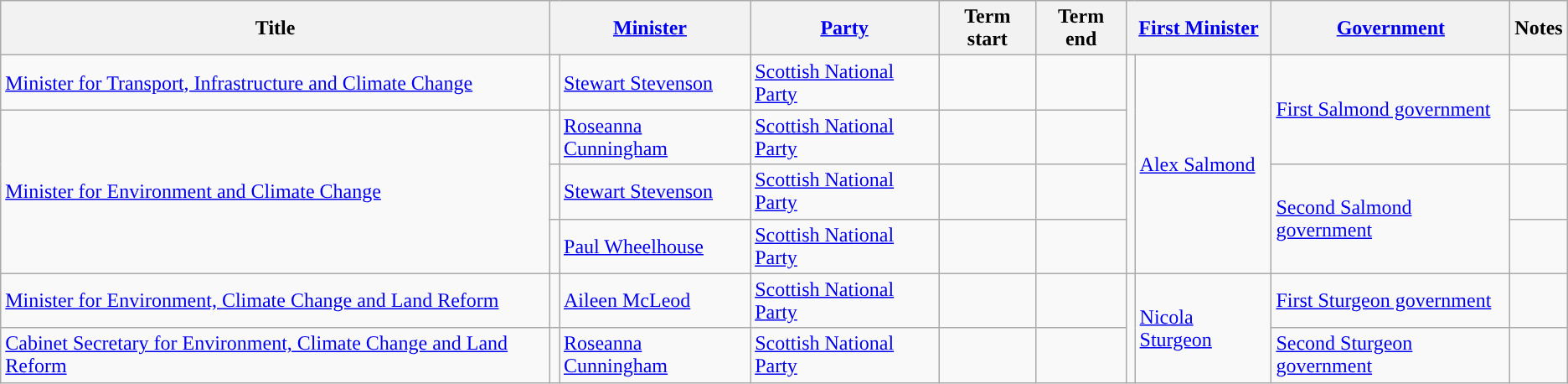<table class="wikitable sortable">
<tr>
<th>Title</th>
<th colspan=2><a href='#'>Minister</a></th>
<th><a href='#'>Party</a></th>
<th>Term start</th>
<th>Term end</th>
<th colspan=2><a href='#'>First Minister</a></th>
<th><a href='#'>Government</a></th>
<th class="unsortable">Notes</th>
</tr>
<tr>
<td><a href='#'>Minister for Transport, Infrastructure and Climate Change</a></td>
<td style="color:inherit;background:"></td>
<td><a href='#'>Stewart Stevenson</a></td>
<td><a href='#'>Scottish National Party</a></td>
<td></td>
<td></td>
<td rowspan=4 bgcolor=></td>
<td rowspan=4><a href='#'>Alex Salmond</a></td>
<td rowspan=2><a href='#'>First Salmond government</a></td>
<td></td>
</tr>
<tr>
<td rowspan=3><a href='#'>Minister for Environment and Climate Change</a></td>
<td style="color:inherit;background:"></td>
<td><a href='#'>Roseanna Cunningham</a></td>
<td><a href='#'>Scottish National Party</a></td>
<td></td>
<td></td>
<td></td>
</tr>
<tr>
<td style="color:inherit;background:"></td>
<td><a href='#'>Stewart Stevenson</a></td>
<td><a href='#'>Scottish National Party</a></td>
<td></td>
<td></td>
<td rowspan=2><a href='#'>Second Salmond government</a></td>
<td></td>
</tr>
<tr>
<td style="color:inherit;background:"></td>
<td><a href='#'>Paul Wheelhouse</a></td>
<td><a href='#'>Scottish National Party</a></td>
<td></td>
<td></td>
<td></td>
</tr>
<tr>
<td><a href='#'>Minister for Environment, Climate Change and Land Reform</a></td>
<td style="color:inherit;background:"></td>
<td><a href='#'>Aileen McLeod</a></td>
<td><a href='#'>Scottish National Party</a></td>
<td></td>
<td></td>
<td rowspan=2 bgcolor=></td>
<td rowspan=2><a href='#'>Nicola Sturgeon</a></td>
<td><a href='#'>First Sturgeon government</a></td>
<td></td>
</tr>
<tr>
<td><a href='#'>Cabinet Secretary for Environment, Climate Change and Land Reform</a></td>
<td style="color:inherit;background:"></td>
<td><a href='#'>Roseanna Cunningham</a></td>
<td><a href='#'>Scottish National Party</a></td>
<td></td>
<td></td>
<td><a href='#'>Second Sturgeon government</a></td>
<td></td>
</tr>
</table>
